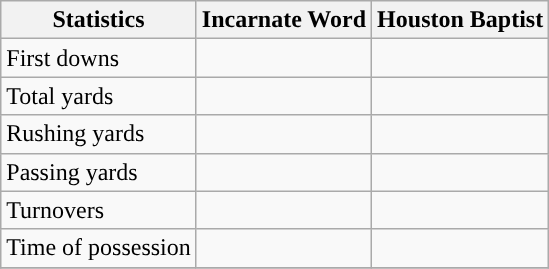<table class="wikitable">
<tr>
<th>Statistics</th>
<th>Incarnate Word</th>
<th>Houston Baptist</th>
</tr>
<tr>
<td>First downs</td>
<td> </td>
<td> </td>
</tr>
<tr>
<td>Total yards</td>
<td> </td>
<td> </td>
</tr>
<tr>
<td>Rushing yards</td>
<td> </td>
<td> </td>
</tr>
<tr>
<td>Passing yards</td>
<td> </td>
<td> </td>
</tr>
<tr>
<td>Turnovers</td>
<td> </td>
<td> </td>
</tr>
<tr>
<td>Time of possession</td>
<td> </td>
<td> </td>
</tr>
<tr>
</tr>
</table>
